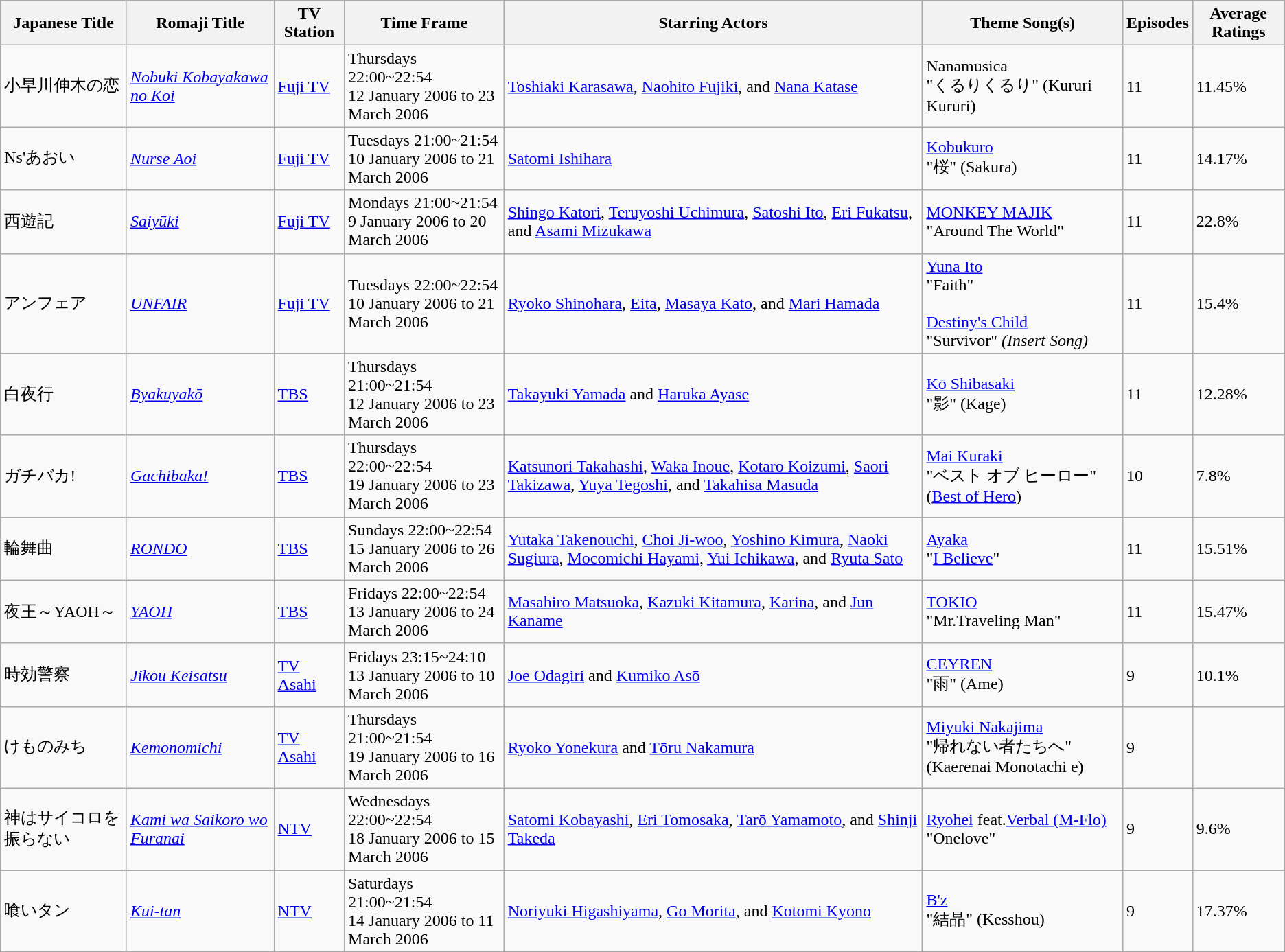<table class="wikitable">
<tr>
<th align="left">Japanese Title</th>
<th align="left">Romaji Title</th>
<th align="left">TV Station</th>
<th align="left">Time Frame</th>
<th align="left">Starring Actors</th>
<th align="left">Theme Song(s)</th>
<th align="left">Episodes</th>
<th align="left">Average Ratings</th>
</tr>
<tr>
<td align="left">小早川伸木の恋</td>
<td align="left"><em><a href='#'>Nobuki Kobayakawa no Koi</a></em></td>
<td align="left"><a href='#'>Fuji TV</a></td>
<td align="left">Thursdays 22:00~22:54 <br> 12 January 2006 to 23 March 2006</td>
<td align="left"><a href='#'>Toshiaki Karasawa</a>, <a href='#'>Naohito Fujiki</a>, and <a href='#'>Nana Katase</a></td>
<td align="left">Nanamusica <br> "くるりくるり" (Kururi Kururi)</td>
<td align="left">11</td>
<td align="left">11.45%</td>
</tr>
<tr>
<td align="left">Ns'あおい</td>
<td align="left"><em><a href='#'>Nurse Aoi</a></em></td>
<td align="left"><a href='#'>Fuji TV</a></td>
<td align="left">Tuesdays 21:00~21:54 <br> 10 January 2006 to 21 March 2006</td>
<td align="left"><a href='#'>Satomi Ishihara</a></td>
<td align="left"><a href='#'>Kobukuro</a> <br> "桜" (Sakura)</td>
<td align="left">11</td>
<td align="left">14.17%</td>
</tr>
<tr>
<td align="left">西遊記</td>
<td align="left"><em><a href='#'>Saiyūki</a></em></td>
<td align="left"><a href='#'>Fuji TV</a></td>
<td align="left">Mondays 21:00~21:54 <br> 9 January 2006 to 20 March 2006</td>
<td align="left"><a href='#'>Shingo Katori</a>, <a href='#'>Teruyoshi Uchimura</a>, <a href='#'>Satoshi Ito</a>, <a href='#'>Eri Fukatsu</a>, and <a href='#'>Asami Mizukawa</a></td>
<td align="left"><a href='#'>MONKEY MAJIK</a> <br> "Around The World"</td>
<td align="left">11</td>
<td align="left">22.8%</td>
</tr>
<tr>
<td align="left">アンフェア</td>
<td align="left"><em><a href='#'>UNFAIR</a></em></td>
<td align="left"><a href='#'>Fuji TV</a></td>
<td align="left">Tuesdays 22:00~22:54 <br> 10 January 2006 to 21 March 2006</td>
<td align="left"><a href='#'>Ryoko Shinohara</a>, <a href='#'>Eita</a>, <a href='#'>Masaya Kato</a>, and <a href='#'>Mari Hamada</a></td>
<td align="left"><a href='#'>Yuna Ito</a> <br> "Faith" <br><br> <a href='#'>Destiny's Child</a><br>"Survivor" <em>(Insert Song)</em></td>
<td align="left">11</td>
<td align="left">15.4%</td>
</tr>
<tr>
<td align="left">白夜行</td>
<td align="left"><em><a href='#'>Byakuyakō</a></em></td>
<td align="left"><a href='#'>TBS</a></td>
<td align="left">Thursdays 21:00~21:54 <br> 12 January 2006 to 23 March 2006</td>
<td align="left"><a href='#'>Takayuki Yamada</a> and <a href='#'>Haruka Ayase</a></td>
<td align="left"><a href='#'>Kō Shibasaki</a> <br> "影" (Kage)</td>
<td align="left">11</td>
<td align="left">12.28%</td>
</tr>
<tr>
<td align="left">ガチバカ!</td>
<td align="left"><em><a href='#'>Gachibaka!</a></em></td>
<td align="left"><a href='#'>TBS</a></td>
<td align="left">Thursdays 22:00~22:54 <br> 19 January 2006 to 23 March 2006</td>
<td align="left"><a href='#'>Katsunori Takahashi</a>, <a href='#'>Waka Inoue</a>, <a href='#'>Kotaro Koizumi</a>, <a href='#'>Saori Takizawa</a>, <a href='#'>Yuya Tegoshi</a>, and <a href='#'>Takahisa Masuda</a></td>
<td align="left"><a href='#'>Mai Kuraki</a> <br> "ベスト オブ ヒーロー" (<a href='#'>Best of Hero</a>)</td>
<td align="left">10</td>
<td align="left">7.8%</td>
</tr>
<tr>
<td align="left">輪舞曲</td>
<td align="left"><em><a href='#'>RONDO</a></em></td>
<td align="left"><a href='#'>TBS</a></td>
<td align="left">Sundays 22:00~22:54 <br> 15 January 2006 to 26 March 2006</td>
<td align="left"><a href='#'>Yutaka Takenouchi</a>, <a href='#'>Choi Ji-woo</a>, <a href='#'>Yoshino Kimura</a>, <a href='#'>Naoki Sugiura</a>, <a href='#'>Mocomichi Hayami</a>, <a href='#'>Yui Ichikawa</a>, and <a href='#'>Ryuta Sato</a></td>
<td align="left"><a href='#'>Ayaka</a> <br> "<a href='#'>I Believe</a>"</td>
<td align="left">11</td>
<td align="left">15.51%</td>
</tr>
<tr>
<td align="left">夜王～YAOH～</td>
<td align="left"><em><a href='#'>YAOH</a></em></td>
<td align="left"><a href='#'>TBS</a></td>
<td align="left">Fridays 22:00~22:54 <br> 13 January 2006 to 24 March 2006</td>
<td align="left"><a href='#'>Masahiro Matsuoka</a>, <a href='#'>Kazuki Kitamura</a>, <a href='#'>Karina</a>, and <a href='#'>Jun Kaname</a></td>
<td align="left"><a href='#'>TOKIO</a> <br> "Mr.Traveling Man"</td>
<td align="left">11</td>
<td align="left">15.47%</td>
</tr>
<tr>
<td align="left">時効警察</td>
<td align="left"><em><a href='#'>Jikou Keisatsu</a></em></td>
<td align="left"><a href='#'>TV Asahi</a></td>
<td align="left">Fridays 23:15~24:10 <br> 13 January 2006 to 10 March 2006</td>
<td align="left"><a href='#'>Joe Odagiri</a> and <a href='#'>Kumiko Asō</a></td>
<td align="left"><a href='#'>CEYREN</a> <br> "雨" (Ame)</td>
<td align="left">9</td>
<td align="left">10.1%</td>
</tr>
<tr>
<td align="left">けものみち</td>
<td align="left"><em><a href='#'>Kemonomichi</a></em></td>
<td align="left"><a href='#'>TV Asahi</a></td>
<td align="left">Thursdays 21:00~21:54 <br> 19 January 2006 to 16 March 2006</td>
<td align="left"><a href='#'>Ryoko Yonekura</a> and <a href='#'>Tōru Nakamura</a></td>
<td align="left"><a href='#'>Miyuki Nakajima</a> <br> "帰れない者たちへ" (Kaerenai Monotachi e)</td>
<td align="left">9</td>
<td align="left"></td>
</tr>
<tr>
<td align="left">神はサイコロを振らない</td>
<td align="left"><em><a href='#'>Kami wa Saikoro wo Furanai</a></em></td>
<td align="left"><a href='#'>NTV</a></td>
<td align="left">Wednesdays 22:00~22:54 <br> 18 January 2006 to 15 March 2006</td>
<td align="left"><a href='#'>Satomi Kobayashi</a>, <a href='#'>Eri Tomosaka</a>, <a href='#'>Tarō Yamamoto</a>, and <a href='#'>Shinji Takeda</a></td>
<td align="left"><a href='#'>Ryohei</a> feat.<a href='#'>Verbal (M-Flo)</a><br> "Onelove"</td>
<td align="left">9</td>
<td align="left">9.6%</td>
</tr>
<tr>
<td align="left">喰いタン</td>
<td align="left"><em><a href='#'>Kui-tan</a></em></td>
<td align="left"><a href='#'>NTV</a></td>
<td align="left">Saturdays 21:00~21:54 <br> 14 January 2006 to 11 March 2006</td>
<td align="left"><a href='#'>Noriyuki Higashiyama</a>, <a href='#'>Go Morita</a>, and <a href='#'>Kotomi Kyono</a></td>
<td align="left"><a href='#'>B'z</a> <br> "結晶" (Kesshou)</td>
<td align="left">9</td>
<td align="left">17.37%</td>
</tr>
</table>
